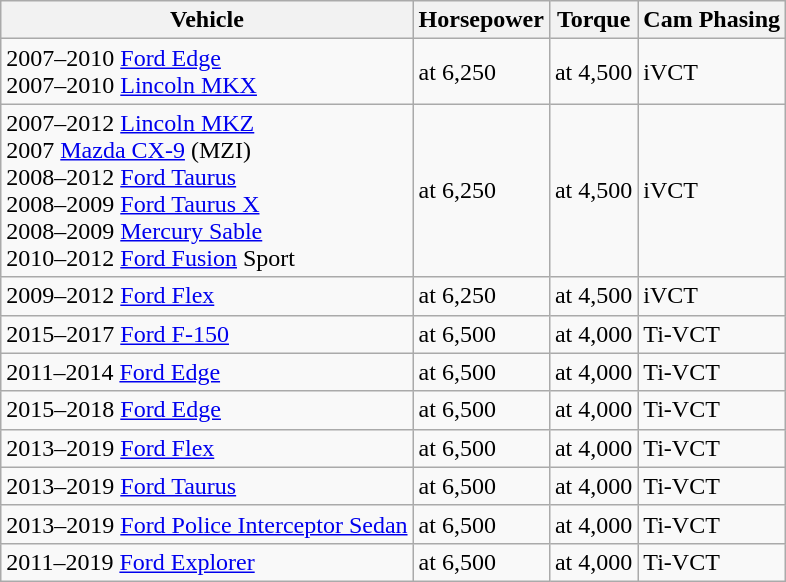<table class="wikitable sortable">
<tr>
<th>Vehicle</th>
<th>Horsepower</th>
<th>Torque</th>
<th>Cam Phasing</th>
</tr>
<tr>
<td>2007–2010 <a href='#'>Ford Edge</a><br>2007–2010 <a href='#'>Lincoln MKX</a></td>
<td> at 6,250</td>
<td> at 4,500</td>
<td>iVCT</td>
</tr>
<tr>
<td>2007–2012 <a href='#'>Lincoln MKZ</a><br>2007 <a href='#'>Mazda CX-9</a> (MZI)<br>2008–2012 <a href='#'>Ford Taurus</a><br>2008–2009 <a href='#'>Ford Taurus X</a><br>2008–2009 <a href='#'>Mercury Sable</a><br>2010–2012 <a href='#'>Ford Fusion</a> Sport</td>
<td> at 6,250</td>
<td> at 4,500</td>
<td>iVCT</td>
</tr>
<tr>
<td>2009–2012 <a href='#'>Ford Flex</a></td>
<td> at 6,250</td>
<td> at 4,500</td>
<td>iVCT</td>
</tr>
<tr>
<td>2015–2017 <a href='#'>Ford F-150</a></td>
<td> at 6,500</td>
<td> at 4,000</td>
<td>Ti-VCT</td>
</tr>
<tr>
<td>2011–2014 <a href='#'>Ford Edge</a></td>
<td> at 6,500</td>
<td> at 4,000</td>
<td>Ti-VCT</td>
</tr>
<tr>
<td>2015–2018 <a href='#'>Ford Edge</a></td>
<td> at 6,500</td>
<td> at 4,000</td>
<td>Ti-VCT</td>
</tr>
<tr>
<td>2013–2019 <a href='#'>Ford Flex</a></td>
<td> at 6,500</td>
<td> at 4,000</td>
<td>Ti-VCT</td>
</tr>
<tr>
<td>2013–2019 <a href='#'>Ford Taurus</a></td>
<td> at 6,500</td>
<td> at 4,000</td>
<td>Ti-VCT</td>
</tr>
<tr>
<td>2013–2019 <a href='#'>Ford Police Interceptor Sedan</a></td>
<td> at 6,500</td>
<td> at 4,000</td>
<td>Ti-VCT</td>
</tr>
<tr>
<td>2011–2019 <a href='#'>Ford Explorer</a></td>
<td> at 6,500</td>
<td> at 4,000</td>
<td>Ti-VCT</td>
</tr>
</table>
